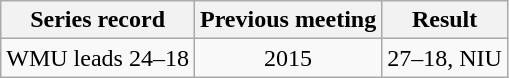<table class="wikitable">
<tr align="center">
<th>Series record</th>
<th>Previous meeting</th>
<th>Result</th>
</tr>
<tr align="center">
<td>WMU leads 24–18</td>
<td>2015</td>
<td>27–18, NIU</td>
</tr>
</table>
